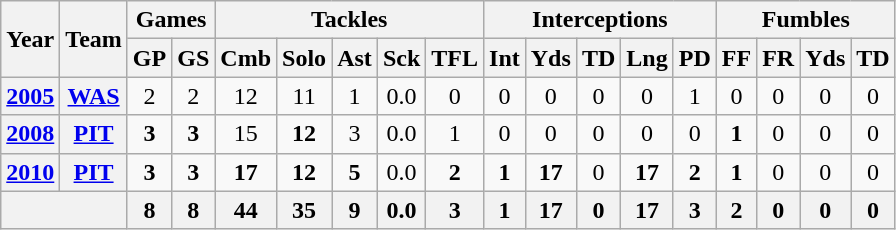<table class="wikitable" style="text-align:center">
<tr>
<th rowspan="2">Year</th>
<th rowspan="2">Team</th>
<th colspan="2">Games</th>
<th colspan="5">Tackles</th>
<th colspan="5">Interceptions</th>
<th colspan="4">Fumbles</th>
</tr>
<tr>
<th>GP</th>
<th>GS</th>
<th>Cmb</th>
<th>Solo</th>
<th>Ast</th>
<th>Sck</th>
<th>TFL</th>
<th>Int</th>
<th>Yds</th>
<th>TD</th>
<th>Lng</th>
<th>PD</th>
<th>FF</th>
<th>FR</th>
<th>Yds</th>
<th>TD</th>
</tr>
<tr>
<th><a href='#'>2005</a></th>
<th><a href='#'>WAS</a></th>
<td>2</td>
<td>2</td>
<td>12</td>
<td>11</td>
<td>1</td>
<td>0.0</td>
<td>0</td>
<td>0</td>
<td>0</td>
<td>0</td>
<td>0</td>
<td>1</td>
<td>0</td>
<td>0</td>
<td>0</td>
<td>0</td>
</tr>
<tr>
<th><a href='#'>2008</a></th>
<th><a href='#'>PIT</a></th>
<td><strong>3</strong></td>
<td><strong>3</strong></td>
<td>15</td>
<td><strong>12</strong></td>
<td>3</td>
<td>0.0</td>
<td>1</td>
<td>0</td>
<td>0</td>
<td>0</td>
<td>0</td>
<td>0</td>
<td><strong>1</strong></td>
<td>0</td>
<td>0</td>
<td>0</td>
</tr>
<tr>
<th><a href='#'>2010</a></th>
<th><a href='#'>PIT</a></th>
<td><strong>3</strong></td>
<td><strong>3</strong></td>
<td><strong>17</strong></td>
<td><strong>12</strong></td>
<td><strong>5</strong></td>
<td>0.0</td>
<td><strong>2</strong></td>
<td><strong>1</strong></td>
<td><strong>17</strong></td>
<td>0</td>
<td><strong>17</strong></td>
<td><strong>2</strong></td>
<td><strong>1</strong></td>
<td>0</td>
<td>0</td>
<td>0</td>
</tr>
<tr>
<th colspan="2"></th>
<th>8</th>
<th>8</th>
<th>44</th>
<th>35</th>
<th>9</th>
<th>0.0</th>
<th>3</th>
<th>1</th>
<th>17</th>
<th>0</th>
<th>17</th>
<th>3</th>
<th>2</th>
<th>0</th>
<th>0</th>
<th>0</th>
</tr>
</table>
